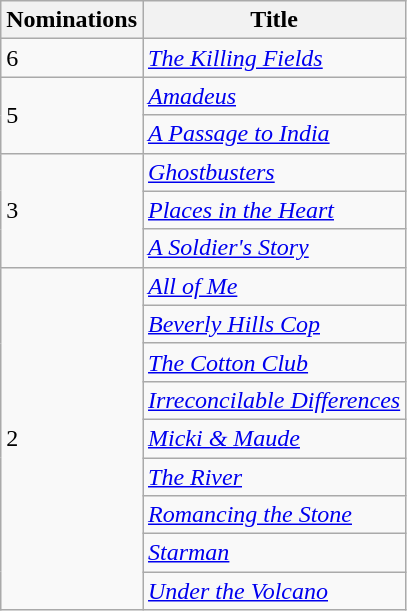<table class="wikitable">
<tr>
<th>Nominations</th>
<th>Title</th>
</tr>
<tr>
<td>6</td>
<td><em><a href='#'>The Killing Fields</a></em></td>
</tr>
<tr>
<td rowspan="2">5</td>
<td><em><a href='#'>Amadeus</a></em></td>
</tr>
<tr>
<td><em><a href='#'>A Passage to India</a></em></td>
</tr>
<tr>
<td rowspan="3">3</td>
<td><em><a href='#'>Ghostbusters</a></em></td>
</tr>
<tr>
<td><em><a href='#'>Places in the Heart</a></em></td>
</tr>
<tr>
<td><em><a href='#'>A Soldier's Story</a></em></td>
</tr>
<tr>
<td rowspan="9">2</td>
<td><em><a href='#'>All of Me</a></em></td>
</tr>
<tr>
<td><em><a href='#'>Beverly Hills Cop</a></em></td>
</tr>
<tr>
<td><em><a href='#'>The Cotton Club</a></em></td>
</tr>
<tr>
<td><em><a href='#'>Irreconcilable Differences</a></em></td>
</tr>
<tr>
<td><em><a href='#'>Micki & Maude</a></em></td>
</tr>
<tr>
<td><em><a href='#'>The River</a></em></td>
</tr>
<tr>
<td><em><a href='#'>Romancing the Stone</a></em></td>
</tr>
<tr>
<td><em><a href='#'>Starman</a></em></td>
</tr>
<tr>
<td><em><a href='#'>Under the Volcano</a></em></td>
</tr>
</table>
